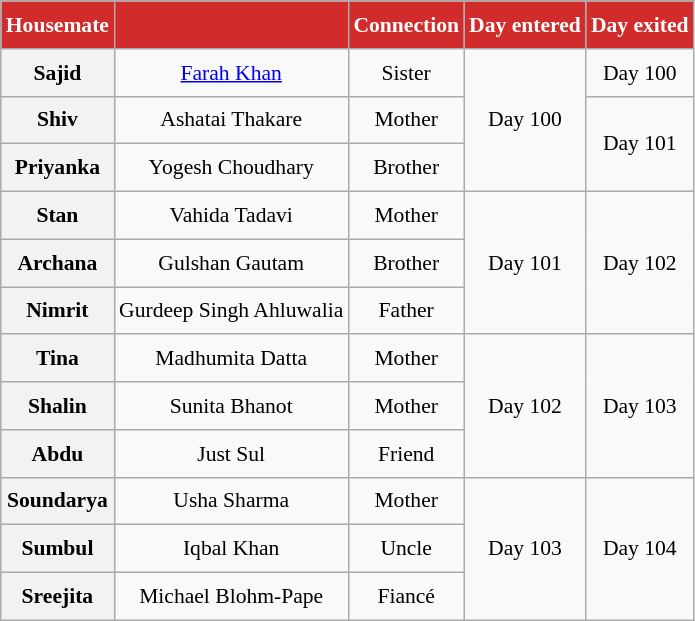<table class="wikitable" style=" text-align:center; font-size:90%; line-height:25px; width:auto;">
<tr>
<th scope="col" style="background:#D22B2B; color:#fff;">Housemate</th>
<th scope="col" style="background:#D22B2B; color:#fff;"></th>
<th scope="col" style="background:#D22B2B; color:#fff;">Connection</th>
<th scope="col" style="background:#D22B2B; color:#fff;">Day entered</th>
<th scope="col" style="background:#D22B2B; color:#fff;">Day exited</th>
</tr>
<tr>
<th>Sajid</th>
<td><a href='#'>Farah Khan</a></td>
<td>Sister</td>
<td rowspan="3">Day 100</td>
<td>Day 100</td>
</tr>
<tr>
<th>Shiv</th>
<td>Ashatai Thakare</td>
<td>Mother</td>
<td rowspan="2">Day 101</td>
</tr>
<tr>
<th>Priyanka</th>
<td>Yogesh Choudhary</td>
<td>Brother</td>
</tr>
<tr>
<th>Stan</th>
<td>Vahida Tadavi</td>
<td>Mother</td>
<td rowspan="3">Day 101</td>
<td rowspan="3">Day 102</td>
</tr>
<tr>
<th>Archana</th>
<td>Gulshan Gautam</td>
<td>Brother</td>
</tr>
<tr>
<th>Nimrit</th>
<td>Gurdeep Singh Ahluwalia</td>
<td>Father</td>
</tr>
<tr>
<th>Tina</th>
<td>Madhumita Datta</td>
<td>Mother</td>
<td rowspan="3">Day 102</td>
<td rowspan="3">Day 103</td>
</tr>
<tr>
<th>Shalin</th>
<td>Sunita Bhanot</td>
<td>Mother</td>
</tr>
<tr>
<th>Abdu</th>
<td>Just Sul</td>
<td>Friend</td>
</tr>
<tr>
<th>Soundarya</th>
<td>Usha Sharma</td>
<td>Mother</td>
<td rowspan="3">Day 103</td>
<td rowspan="3">Day 104</td>
</tr>
<tr>
<th>Sumbul</th>
<td>Iqbal Khan</td>
<td>Uncle</td>
</tr>
<tr>
<th>Sreejita</th>
<td>Michael Blohm-Pape</td>
<td>Fiancé</td>
</tr>
</table>
